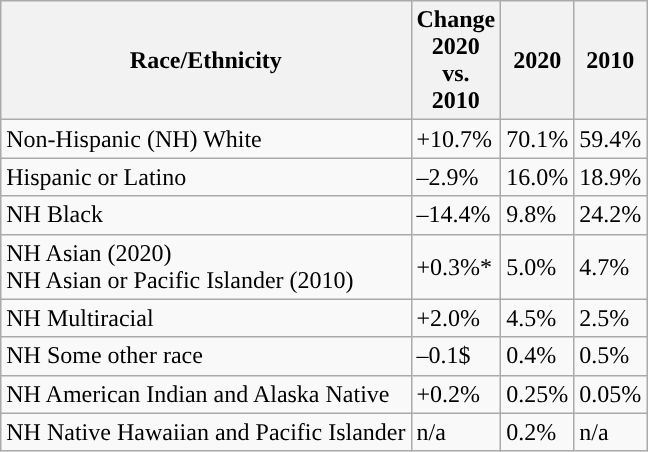<table class="wikitable" align="center" | title="Race and Ethnicity, Logan Circle Neighborhood">
<tr>
<th>Race/Ethnicity</th>
<th>Change<br>2020<br>vs.<br>2010</th>
<th>2020</th>
<th>2010</th>
</tr>
<tr>
<td>Non-Hispanic (NH) White</td>
<td>+10.7%</td>
<td>70.1%</td>
<td>59.4%</td>
</tr>
<tr>
<td>Hispanic or Latino</td>
<td>–2.9%</td>
<td>16.0%</td>
<td>18.9%</td>
</tr>
<tr>
<td>NH Black</td>
<td>–14.4%</td>
<td>9.8%</td>
<td>24.2%</td>
</tr>
<tr>
<td>NH Asian (2020)<br>NH Asian or Pacific Islander (2010)</td>
<td>+0.3%*</td>
<td>5.0%</td>
<td>4.7%</td>
</tr>
<tr>
<td>NH Multiracial</td>
<td>+2.0%</td>
<td>4.5%</td>
<td>2.5%</td>
</tr>
<tr>
<td>NH Some other race</td>
<td>–0.1$</td>
<td>0.4%</td>
<td>0.5%</td>
</tr>
<tr>
<td>NH American Indian and Alaska Native</td>
<td>+0.2%</td>
<td>0.25%</td>
<td>0.05%</td>
</tr>
<tr>
<td>NH Native Hawaiian and Pacific Islander</td>
<td>n/a</td>
<td>0.2%</td>
<td>n/a</td>
</tr>
</table>
